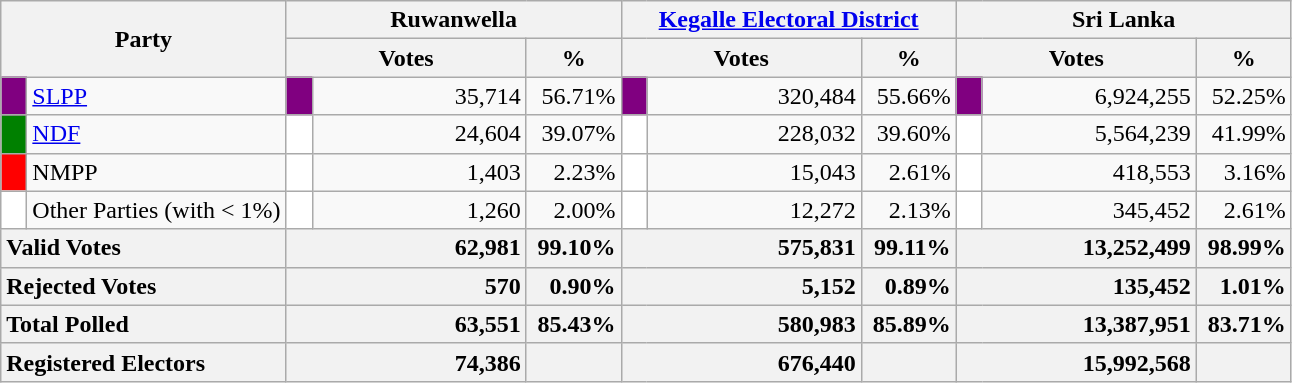<table class="wikitable">
<tr>
<th colspan="2" width="144px"rowspan="2">Party</th>
<th colspan="3" width="216px">Ruwanwella</th>
<th colspan="3" width="216px"><a href='#'>Kegalle Electoral District</a></th>
<th colspan="3" width="216px">Sri Lanka</th>
</tr>
<tr>
<th colspan="2" width="144px">Votes</th>
<th>%</th>
<th colspan="2" width="144px">Votes</th>
<th>%</th>
<th colspan="2" width="144px">Votes</th>
<th>%</th>
</tr>
<tr>
<td style="background-color:purple;" width="10px"></td>
<td style="text-align:left;"><a href='#'>SLPP</a></td>
<td style="background-color:purple;" width="10px"></td>
<td style="text-align:right;">35,714</td>
<td style="text-align:right;">56.71%</td>
<td style="background-color:purple;" width="10px"></td>
<td style="text-align:right;">320,484</td>
<td style="text-align:right;">55.66%</td>
<td style="background-color:purple;" width="10px"></td>
<td style="text-align:right;">6,924,255</td>
<td style="text-align:right;">52.25%</td>
</tr>
<tr>
<td style="background-color:green;" width="10px"></td>
<td style="text-align:left;"><a href='#'>NDF</a></td>
<td style="background-color:white;" width="10px"></td>
<td style="text-align:right;">24,604</td>
<td style="text-align:right;">39.07%</td>
<td style="background-color:white;" width="10px"></td>
<td style="text-align:right;">228,032</td>
<td style="text-align:right;">39.60%</td>
<td style="background-color:white;" width="10px"></td>
<td style="text-align:right;">5,564,239</td>
<td style="text-align:right;">41.99%</td>
</tr>
<tr>
<td style="background-color:red;" width="10px"></td>
<td style="text-align:left;">NMPP</td>
<td style="background-color:white;" width="10px"></td>
<td style="text-align:right;">1,403</td>
<td style="text-align:right;">2.23%</td>
<td style="background-color:white;" width="10px"></td>
<td style="text-align:right;">15,043</td>
<td style="text-align:right;">2.61%</td>
<td style="background-color:white;" width="10px"></td>
<td style="text-align:right;">418,553</td>
<td style="text-align:right;">3.16%</td>
</tr>
<tr>
<td style="background-color:white;" width="10px"></td>
<td style="text-align:left;">Other Parties (with < 1%)</td>
<td style="background-color:white;" width="10px"></td>
<td style="text-align:right;">1,260</td>
<td style="text-align:right;">2.00%</td>
<td style="background-color:white;" width="10px"></td>
<td style="text-align:right;">12,272</td>
<td style="text-align:right;">2.13%</td>
<td style="background-color:white;" width="10px"></td>
<td style="text-align:right;">345,452</td>
<td style="text-align:right;">2.61%</td>
</tr>
<tr>
<th colspan="2" width="144px"style="text-align:left;">Valid Votes</th>
<th style="text-align:right;"colspan="2" width="144px">62,981</th>
<th style="text-align:right;">99.10%</th>
<th style="text-align:right;"colspan="2" width="144px">575,831</th>
<th style="text-align:right;">99.11%</th>
<th style="text-align:right;"colspan="2" width="144px">13,252,499</th>
<th style="text-align:right;">98.99%</th>
</tr>
<tr>
<th colspan="2" width="144px"style="text-align:left;">Rejected Votes</th>
<th style="text-align:right;"colspan="2" width="144px">570</th>
<th style="text-align:right;">0.90%</th>
<th style="text-align:right;"colspan="2" width="144px">5,152</th>
<th style="text-align:right;">0.89%</th>
<th style="text-align:right;"colspan="2" width="144px">135,452</th>
<th style="text-align:right;">1.01%</th>
</tr>
<tr>
<th colspan="2" width="144px"style="text-align:left;">Total Polled</th>
<th style="text-align:right;"colspan="2" width="144px">63,551</th>
<th style="text-align:right;">85.43%</th>
<th style="text-align:right;"colspan="2" width="144px">580,983</th>
<th style="text-align:right;">85.89%</th>
<th style="text-align:right;"colspan="2" width="144px">13,387,951</th>
<th style="text-align:right;">83.71%</th>
</tr>
<tr>
<th colspan="2" width="144px"style="text-align:left;">Registered Electors</th>
<th style="text-align:right;"colspan="2" width="144px">74,386</th>
<th></th>
<th style="text-align:right;"colspan="2" width="144px">676,440</th>
<th></th>
<th style="text-align:right;"colspan="2" width="144px">15,992,568</th>
<th></th>
</tr>
</table>
